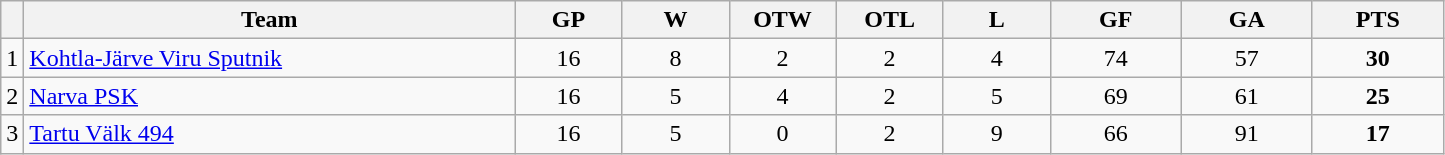<table class="wikitable sortable">
<tr>
<th style="width 5em;"></th>
<th style="width:20em;" class="unsortable">Team</th>
<th style="width:4em;" class="unsortable">GP</th>
<th style="width:4em;">W</th>
<th style="width:4em;">OTW</th>
<th style="width:4em;">OTL</th>
<th style="width:4em;">L</th>
<th style="width:5em;">GF</th>
<th style="width:5em;">GA</th>
<th style="width:5em;">PTS</th>
</tr>
<tr align=center>
<td>1</td>
<td align=left><a href='#'>Kohtla-Järve Viru Sputnik</a></td>
<td>16</td>
<td>8</td>
<td>2</td>
<td>2</td>
<td>4</td>
<td>74</td>
<td>57</td>
<td><strong>30</strong></td>
</tr>
<tr align=center>
<td>2</td>
<td align=left><a href='#'>Narva PSK</a></td>
<td>16</td>
<td>5</td>
<td>4</td>
<td>2</td>
<td>5</td>
<td>69</td>
<td>61</td>
<td><strong>25</strong></td>
</tr>
<tr align=center>
<td>3</td>
<td align=left><a href='#'>Tartu Välk 494</a></td>
<td>16</td>
<td>5</td>
<td>0</td>
<td>2</td>
<td>9</td>
<td>66</td>
<td>91</td>
<td><strong>17</strong></td>
</tr>
</table>
